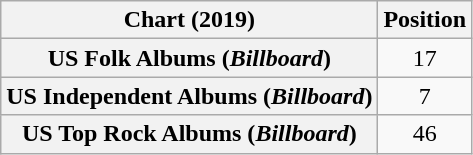<table class="wikitable sortable plainrowheaders" style="text-align:center">
<tr>
<th scope="col">Chart (2019)</th>
<th scope="col">Position</th>
</tr>
<tr>
<th scope="row">US Folk Albums (<em>Billboard</em>)</th>
<td>17</td>
</tr>
<tr>
<th scope="row">US Independent Albums (<em>Billboard</em>)</th>
<td>7</td>
</tr>
<tr>
<th scope="row">US Top Rock Albums (<em>Billboard</em>)</th>
<td>46</td>
</tr>
</table>
